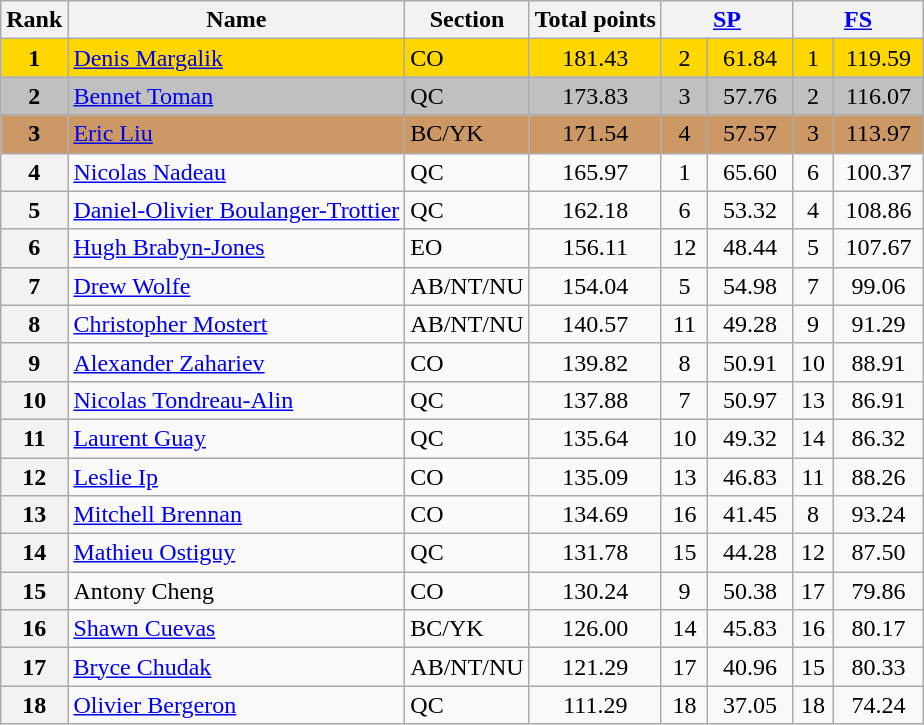<table class="wikitable sortable">
<tr>
<th>Rank</th>
<th>Name</th>
<th>Section</th>
<th>Total points</th>
<th colspan="2" width="80px"><a href='#'>SP</a></th>
<th colspan="2" width="80px"><a href='#'>FS</a></th>
</tr>
<tr bgcolor="gold">
<td align="center"><strong>1</strong></td>
<td><a href='#'>Denis Margalik</a></td>
<td>CO</td>
<td align="center">181.43</td>
<td align="center">2</td>
<td align="center">61.84</td>
<td align="center">1</td>
<td align="center">119.59</td>
</tr>
<tr bgcolor="silver">
<td align="center"><strong>2</strong></td>
<td><a href='#'>Bennet Toman</a></td>
<td>QC</td>
<td align="center">173.83</td>
<td align="center">3</td>
<td align="center">57.76</td>
<td align="center">2</td>
<td align="center">116.07</td>
</tr>
<tr bgcolor="cc9966">
<td align="center"><strong>3</strong></td>
<td><a href='#'>Eric Liu</a></td>
<td>BC/YK</td>
<td align="center">171.54</td>
<td align="center">4</td>
<td align="center">57.57</td>
<td align="center">3</td>
<td align="center">113.97</td>
</tr>
<tr>
<th>4</th>
<td><a href='#'>Nicolas Nadeau</a></td>
<td>QC</td>
<td align="center">165.97</td>
<td align="center">1</td>
<td align="center">65.60</td>
<td align="center">6</td>
<td align="center">100.37</td>
</tr>
<tr>
<th>5</th>
<td><a href='#'>Daniel-Olivier Boulanger-Trottier</a></td>
<td>QC</td>
<td align="center">162.18</td>
<td align="center">6</td>
<td align="center">53.32</td>
<td align="center">4</td>
<td align="center">108.86</td>
</tr>
<tr>
<th>6</th>
<td><a href='#'>Hugh Brabyn-Jones</a></td>
<td>EO</td>
<td align="center">156.11</td>
<td align="center">12</td>
<td align="center">48.44</td>
<td align="center">5</td>
<td align="center">107.67</td>
</tr>
<tr>
<th>7</th>
<td><a href='#'>Drew Wolfe</a></td>
<td>AB/NT/NU</td>
<td align="center">154.04</td>
<td align="center">5</td>
<td align="center">54.98</td>
<td align="center">7</td>
<td align="center">99.06</td>
</tr>
<tr>
<th>8</th>
<td><a href='#'>Christopher Mostert</a></td>
<td>AB/NT/NU</td>
<td align="center">140.57</td>
<td align="center">11</td>
<td align="center">49.28</td>
<td align="center">9</td>
<td align="center">91.29</td>
</tr>
<tr>
<th>9</th>
<td><a href='#'>Alexander Zahariev</a></td>
<td>CO</td>
<td align="center">139.82</td>
<td align="center">8</td>
<td align="center">50.91</td>
<td align="center">10</td>
<td align="center">88.91</td>
</tr>
<tr>
<th>10</th>
<td><a href='#'>Nicolas Tondreau-Alin</a></td>
<td>QC</td>
<td align="center">137.88</td>
<td align="center">7</td>
<td align="center">50.97</td>
<td align="center">13</td>
<td align="center">86.91</td>
</tr>
<tr>
<th>11</th>
<td><a href='#'>Laurent Guay</a></td>
<td>QC</td>
<td align="center">135.64</td>
<td align="center">10</td>
<td align="center">49.32</td>
<td align="center">14</td>
<td align="center">86.32</td>
</tr>
<tr>
<th>12</th>
<td><a href='#'>Leslie Ip</a></td>
<td>CO</td>
<td align="center">135.09</td>
<td align="center">13</td>
<td align="center">46.83</td>
<td align="center">11</td>
<td align="center">88.26</td>
</tr>
<tr>
<th>13</th>
<td><a href='#'>Mitchell Brennan</a></td>
<td>CO</td>
<td align="center">134.69</td>
<td align="center">16</td>
<td align="center">41.45</td>
<td align="center">8</td>
<td align="center">93.24</td>
</tr>
<tr>
<th>14</th>
<td><a href='#'>Mathieu Ostiguy</a></td>
<td>QC</td>
<td align="center">131.78</td>
<td align="center">15</td>
<td align="center">44.28</td>
<td align="center">12</td>
<td align="center">87.50</td>
</tr>
<tr>
<th>15</th>
<td>Antony Cheng</td>
<td>CO</td>
<td align="center">130.24</td>
<td align="center">9</td>
<td align="center">50.38</td>
<td align="center">17</td>
<td align="center">79.86</td>
</tr>
<tr>
<th>16</th>
<td><a href='#'>Shawn Cuevas</a></td>
<td>BC/YK</td>
<td align="center">126.00</td>
<td align="center">14</td>
<td align="center">45.83</td>
<td align="center">16</td>
<td align="center">80.17</td>
</tr>
<tr>
<th>17</th>
<td><a href='#'>Bryce Chudak</a></td>
<td>AB/NT/NU</td>
<td align="center">121.29</td>
<td align="center">17</td>
<td align="center">40.96</td>
<td align="center">15</td>
<td align="center">80.33</td>
</tr>
<tr>
<th>18</th>
<td><a href='#'>Olivier Bergeron</a></td>
<td>QC</td>
<td align="center">111.29</td>
<td align="center">18</td>
<td align="center">37.05</td>
<td align="center">18</td>
<td align="center">74.24</td>
</tr>
</table>
